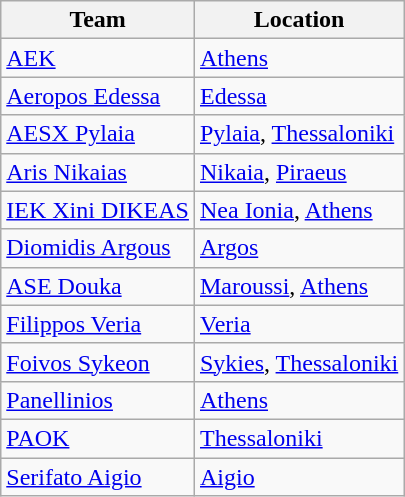<table class="wikitable">
<tr>
<th>Team</th>
<th>Location</th>
</tr>
<tr>
<td align="left"><a href='#'>AEK</a></td>
<td><a href='#'>Athens</a></td>
</tr>
<tr>
<td align="left"><a href='#'>Aeropos Edessa</a></td>
<td><a href='#'>Edessa</a></td>
</tr>
<tr>
<td align="left"><a href='#'>AESX Pylaia</a></td>
<td><a href='#'>Pylaia</a>, <a href='#'>Thessaloniki</a></td>
</tr>
<tr>
<td align="left"><a href='#'>Aris Nikaias</a></td>
<td><a href='#'>Nikaia</a>, <a href='#'>Piraeus</a></td>
</tr>
<tr>
<td align="left"><a href='#'>IEK Xini DIKEAS</a></td>
<td><a href='#'>Nea Ionia</a>, <a href='#'>Athens</a></td>
</tr>
<tr>
<td align="left"><a href='#'>Diomidis Argous</a></td>
<td><a href='#'>Argos</a></td>
</tr>
<tr>
<td align="left"><a href='#'>ASE Douka</a></td>
<td><a href='#'>Maroussi</a>, <a href='#'>Athens</a></td>
</tr>
<tr>
<td align="left"><a href='#'>Filippos Veria</a></td>
<td><a href='#'>Veria</a></td>
</tr>
<tr>
<td align="left"><a href='#'>Foivos Sykeon</a></td>
<td><a href='#'>Sykies</a>, <a href='#'>Thessaloniki</a></td>
</tr>
<tr>
<td align="left"><a href='#'>Panellinios</a></td>
<td><a href='#'>Athens</a></td>
</tr>
<tr>
<td align="left"><a href='#'>PAOK</a></td>
<td><a href='#'>Thessaloniki</a></td>
</tr>
<tr>
<td align="left"><a href='#'>Serifato Aigio</a></td>
<td><a href='#'>Aigio</a></td>
</tr>
</table>
